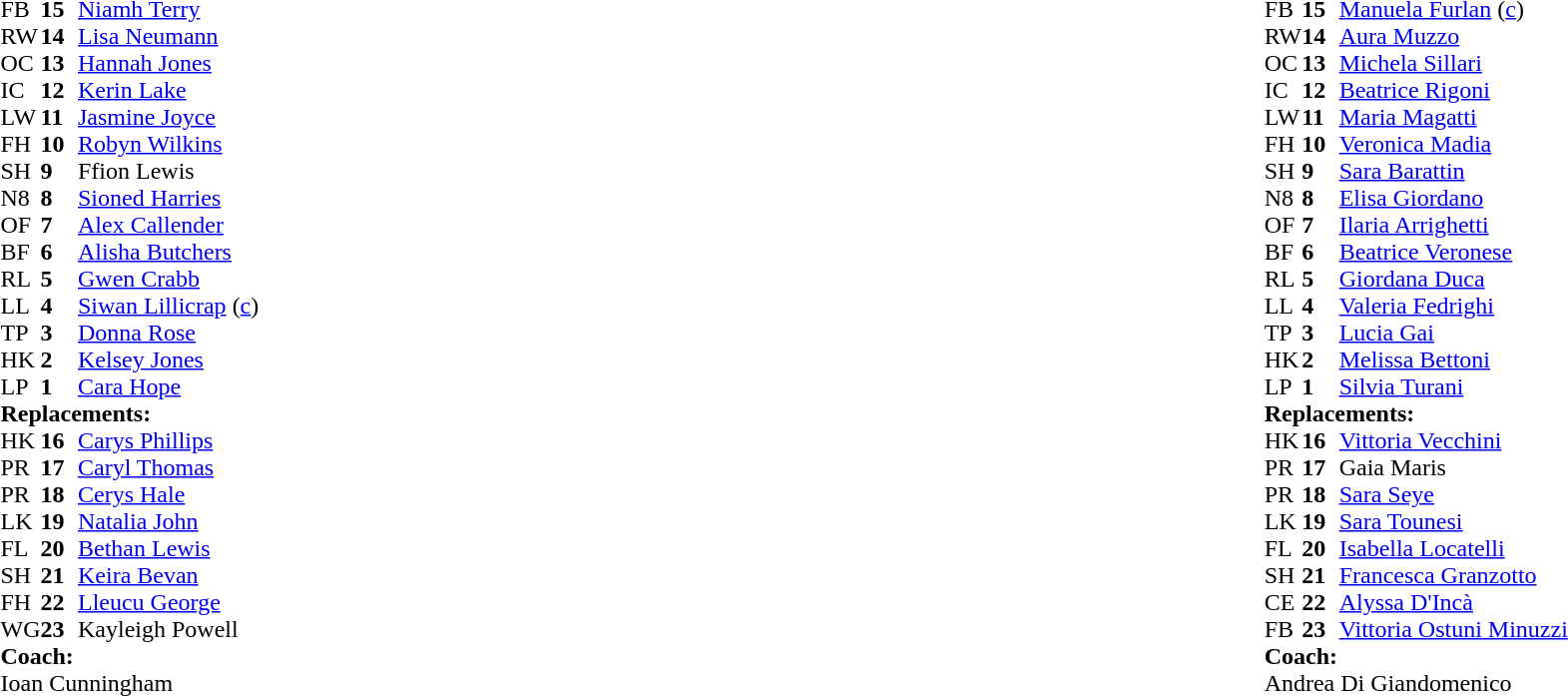<table style="width:100%">
<tr>
<td style="vertical-align:top; width:50%"><br><table cellspacing="0" cellpadding="0">
<tr>
<th width="25"></th>
<th width="25"></th>
</tr>
<tr>
<td>FB</td>
<td><strong>15</strong></td>
<td><a href='#'>Niamh Terry</a></td>
<td></td>
<td></td>
</tr>
<tr>
<td>RW</td>
<td><strong>14</strong></td>
<td><a href='#'>Lisa Neumann</a></td>
</tr>
<tr>
<td>OC</td>
<td><strong>13</strong></td>
<td><a href='#'>Hannah Jones</a></td>
</tr>
<tr>
<td>IC</td>
<td><strong>12</strong></td>
<td><a href='#'>Kerin Lake</a></td>
<td></td>
<td></td>
</tr>
<tr>
<td>LW</td>
<td><strong>11</strong></td>
<td><a href='#'>Jasmine Joyce</a></td>
</tr>
<tr>
<td>FH</td>
<td><strong>10</strong></td>
<td><a href='#'>Robyn Wilkins</a></td>
<td></td>
</tr>
<tr>
<td>SH</td>
<td><strong>9</strong></td>
<td>Ffion Lewis</td>
<td></td>
<td></td>
</tr>
<tr>
<td>N8</td>
<td><strong>8</strong></td>
<td><a href='#'>Sioned Harries</a></td>
<td></td>
</tr>
<tr>
<td>OF</td>
<td><strong>7</strong></td>
<td><a href='#'>Alex Callender</a></td>
<td></td>
<td></td>
<td></td>
</tr>
<tr>
<td>BF</td>
<td><strong>6</strong></td>
<td><a href='#'>Alisha Butchers</a></td>
<td></td>
<td></td>
</tr>
<tr>
<td>RL</td>
<td><strong>5</strong></td>
<td><a href='#'>Gwen Crabb</a></td>
</tr>
<tr>
<td>LL</td>
<td><strong>4</strong></td>
<td><a href='#'>Siwan Lillicrap</a> (<a href='#'>c</a>)</td>
<td></td>
<td></td>
</tr>
<tr>
<td>TP</td>
<td><strong>3</strong></td>
<td><a href='#'>Donna Rose</a></td>
<td></td>
<td></td>
</tr>
<tr>
<td>HK</td>
<td><strong>2</strong></td>
<td><a href='#'>Kelsey Jones</a></td>
<td></td>
<td></td>
</tr>
<tr>
<td>LP</td>
<td><strong>1</strong></td>
<td><a href='#'>Cara Hope</a></td>
<td></td>
<td></td>
</tr>
<tr>
<td colspan="3"><strong>Replacements:</strong></td>
</tr>
<tr>
<td>HK</td>
<td><strong>16</strong></td>
<td><a href='#'>Carys Phillips</a></td>
<td></td>
<td></td>
</tr>
<tr>
<td>PR</td>
<td><strong>17</strong></td>
<td><a href='#'>Caryl Thomas</a></td>
<td></td>
<td></td>
</tr>
<tr>
<td>PR</td>
<td><strong>18</strong></td>
<td><a href='#'>Cerys Hale</a></td>
<td></td>
<td></td>
</tr>
<tr>
<td>LK</td>
<td><strong>19</strong></td>
<td><a href='#'>Natalia John</a></td>
<td></td>
<td></td>
</tr>
<tr>
<td>FL</td>
<td><strong>20</strong></td>
<td><a href='#'>Bethan Lewis</a></td>
<td></td>
<td></td>
</tr>
<tr>
<td>SH</td>
<td><strong>21</strong></td>
<td><a href='#'>Keira Bevan</a></td>
<td></td>
<td></td>
</tr>
<tr>
<td>FH</td>
<td><strong>22</strong></td>
<td><a href='#'>Lleucu George</a></td>
<td></td>
<td></td>
</tr>
<tr>
<td>WG</td>
<td><strong>23</strong></td>
<td>Kayleigh Powell</td>
<td></td>
<td></td>
</tr>
<tr>
<td colspan="3"><strong>Coach:</strong></td>
</tr>
<tr>
<td colspan="3">Ioan Cunningham</td>
</tr>
</table>
</td>
<td style="vertical-align:top"></td>
<td style="vertical-align:top; width:50%"><br><table cellspacing="0" cellpadding="0" style="margin:auto">
<tr>
<th width="25"></th>
<th width="25"></th>
</tr>
<tr>
<td>FB</td>
<td><strong>15</strong></td>
<td><a href='#'>Manuela Furlan</a> (<a href='#'>c</a>)</td>
</tr>
<tr>
<td>RW</td>
<td><strong>14</strong></td>
<td><a href='#'>Aura Muzzo</a></td>
</tr>
<tr>
<td>OC</td>
<td><strong>13</strong></td>
<td><a href='#'>Michela Sillari</a></td>
</tr>
<tr>
<td>IC</td>
<td><strong>12</strong></td>
<td><a href='#'>Beatrice Rigoni</a></td>
</tr>
<tr>
<td>LW</td>
<td><strong>11</strong></td>
<td><a href='#'>Maria Magatti</a></td>
</tr>
<tr>
<td>FH</td>
<td><strong>10</strong></td>
<td><a href='#'>Veronica Madia</a></td>
</tr>
<tr>
<td>SH</td>
<td><strong>9</strong></td>
<td><a href='#'>Sara Barattin</a></td>
</tr>
<tr>
<td>N8</td>
<td><strong>8</strong></td>
<td><a href='#'>Elisa Giordano</a></td>
</tr>
<tr>
<td>OF</td>
<td><strong>7</strong></td>
<td><a href='#'>Ilaria Arrighetti</a></td>
</tr>
<tr>
<td>BF</td>
<td><strong>6</strong></td>
<td><a href='#'>Beatrice Veronese</a></td>
</tr>
<tr>
<td>RL</td>
<td><strong>5</strong></td>
<td><a href='#'>Giordana Duca</a></td>
</tr>
<tr>
<td>LL</td>
<td><strong>4</strong></td>
<td><a href='#'>Valeria Fedrighi</a></td>
<td></td>
</tr>
<tr>
<td>TP</td>
<td><strong>3</strong></td>
<td><a href='#'>Lucia Gai</a></td>
</tr>
<tr>
<td>HK</td>
<td><strong>2</strong></td>
<td><a href='#'>Melissa Bettoni</a></td>
<td></td>
<td></td>
</tr>
<tr>
<td>LP</td>
<td><strong>1</strong></td>
<td><a href='#'>Silvia Turani</a></td>
<td></td>
</tr>
<tr>
<td colspan="3"><strong>Replacements:</strong></td>
</tr>
<tr>
<td>HK</td>
<td><strong>16</strong></td>
<td><a href='#'>Vittoria Vecchini</a></td>
<td></td>
</tr>
<tr>
<td>PR</td>
<td><strong>17</strong></td>
<td>Gaia Maris</td>
</tr>
<tr>
<td>PR</td>
<td><strong>18</strong></td>
<td><a href='#'>Sara Seye</a></td>
</tr>
<tr>
<td>LK</td>
<td><strong>19</strong></td>
<td><a href='#'>Sara Tounesi</a></td>
<td></td>
</tr>
<tr>
<td>FL</td>
<td><strong>20</strong></td>
<td><a href='#'>Isabella Locatelli</a></td>
</tr>
<tr>
<td>SH</td>
<td><strong>21</strong></td>
<td><a href='#'>Francesca Granzotto</a></td>
</tr>
<tr>
<td>CE</td>
<td><strong>22</strong></td>
<td><a href='#'>Alyssa D'Incà</a></td>
</tr>
<tr>
<td>FB</td>
<td><strong>23</strong></td>
<td><a href='#'>Vittoria Ostuni Minuzzi</a></td>
</tr>
<tr>
<td colspan="3"><strong>Coach:</strong></td>
</tr>
<tr>
<td colspan="3">Andrea Di Giandomenico</td>
</tr>
</table>
</td>
</tr>
</table>
